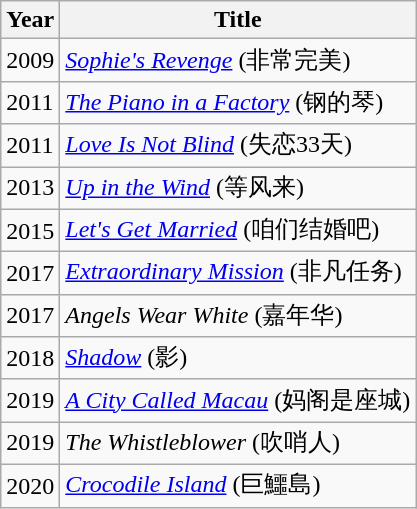<table class="wikitable">
<tr>
<th>Year</th>
<th>Title</th>
</tr>
<tr>
<td>2009</td>
<td><em><a href='#'>Sophie's Revenge</a></em> (非常完美)</td>
</tr>
<tr>
<td>2011</td>
<td><em><a href='#'>The Piano in a Factory</a></em> (钢的琴)</td>
</tr>
<tr>
<td>2011</td>
<td><em><a href='#'>Love Is Not Blind</a></em> (失恋33天)</td>
</tr>
<tr>
<td>2013</td>
<td><em><a href='#'>Up in the Wind</a></em> (等风来)</td>
</tr>
<tr>
<td>2015</td>
<td><a href='#'><em>Let's Get Married</em></a> (咱们结婚吧)</td>
</tr>
<tr>
<td>2017</td>
<td><em><a href='#'>Extraordinary Mission</a></em> (非凡任务)</td>
</tr>
<tr>
<td>2017</td>
<td><em>Angels Wear White</em> (嘉年华)</td>
</tr>
<tr>
<td>2018</td>
<td><a href='#'><em>Shadow</em></a> (影)</td>
</tr>
<tr>
<td>2019</td>
<td><em><a href='#'>A City Called Macau</a></em> (妈阁是座城)</td>
</tr>
<tr>
<td>2019</td>
<td><em>The Whistleblower</em> (吹哨人)</td>
</tr>
<tr>
<td>2020</td>
<td><em><a href='#'>Crocodile Island</a></em> (巨鱷島)</td>
</tr>
</table>
